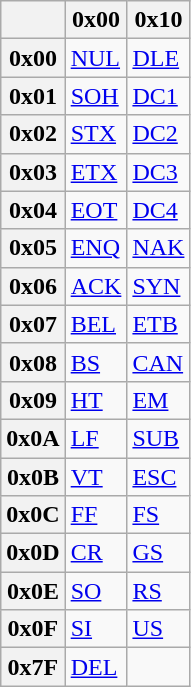<table class="wikitable floatright">
<tr>
<th></th>
<th scope=col>0x00</th>
<th scope=col>0x10</th>
</tr>
<tr>
<th scope=row>0x00</th>
<td><a href='#'>NUL</a></td>
<td><a href='#'>DLE</a></td>
</tr>
<tr>
<th scope=row>0x01</th>
<td><a href='#'>SOH</a></td>
<td><a href='#'>DC1</a></td>
</tr>
<tr>
<th scope=row>0x02</th>
<td><a href='#'>STX</a></td>
<td><a href='#'>DC2</a></td>
</tr>
<tr>
<th scope=row>0x03</th>
<td><a href='#'>ETX</a></td>
<td><a href='#'>DC3</a></td>
</tr>
<tr>
<th scope=row>0x04</th>
<td><a href='#'>EOT</a></td>
<td><a href='#'>DC4</a></td>
</tr>
<tr>
<th scope=row>0x05</th>
<td><a href='#'>ENQ</a></td>
<td><a href='#'>NAK</a></td>
</tr>
<tr>
<th scope=row>0x06</th>
<td><a href='#'>ACK</a></td>
<td><a href='#'>SYN</a></td>
</tr>
<tr>
<th scope=row>0x07</th>
<td><a href='#'>BEL</a></td>
<td><a href='#'>ETB</a></td>
</tr>
<tr>
<th scope=row>0x08</th>
<td><a href='#'>BS</a></td>
<td><a href='#'>CAN</a></td>
</tr>
<tr>
<th scope=row>0x09</th>
<td><a href='#'>HT</a></td>
<td><a href='#'>EM</a></td>
</tr>
<tr>
<th scope=row>0x0A</th>
<td><a href='#'>LF</a></td>
<td><a href='#'>SUB</a></td>
</tr>
<tr>
<th scope=row>0x0B</th>
<td><a href='#'>VT</a></td>
<td><a href='#'>ESC</a></td>
</tr>
<tr>
<th scope=row>0x0C</th>
<td><a href='#'>FF</a></td>
<td><a href='#'>FS</a></td>
</tr>
<tr>
<th scope=row>0x0D</th>
<td><a href='#'>CR</a></td>
<td><a href='#'>GS</a></td>
</tr>
<tr>
<th scope=row>0x0E</th>
<td><a href='#'>SO</a></td>
<td><a href='#'>RS</a></td>
</tr>
<tr>
<th scope=row>0x0F</th>
<td><a href='#'>SI</a></td>
<td><a href='#'>US</a></td>
</tr>
<tr>
<th scope=row>0x7F</th>
<td><a href='#'>DEL</a></td>
</tr>
</table>
